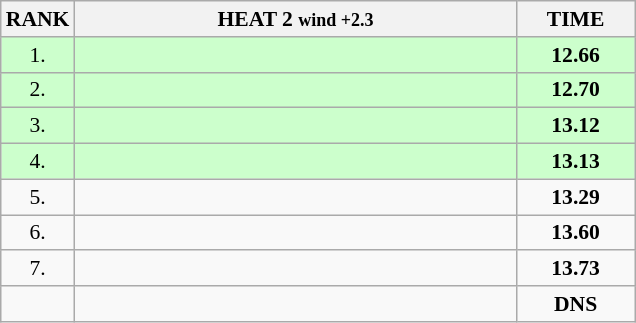<table class="wikitable" style="border-collapse: collapse; font-size: 90%;">
<tr>
<th>RANK</th>
<th style="width: 20em">HEAT 2 <small>wind +2.3</small></th>
<th style="width: 5em">TIME</th>
</tr>
<tr style="background:#ccffcc;">
<td align="center">1.</td>
<td></td>
<td align="center"><strong>12.66</strong></td>
</tr>
<tr style="background:#ccffcc;">
<td align="center">2.</td>
<td></td>
<td align="center"><strong>12.70</strong></td>
</tr>
<tr style="background:#ccffcc;">
<td align="center">3.</td>
<td></td>
<td align="center"><strong>13.12</strong></td>
</tr>
<tr style="background:#ccffcc;">
<td align="center">4.</td>
<td></td>
<td align="center"><strong>13.13</strong></td>
</tr>
<tr>
<td align="center">5.</td>
<td></td>
<td align="center"><strong>13.29</strong></td>
</tr>
<tr>
<td align="center">6.</td>
<td></td>
<td align="center"><strong>13.60</strong></td>
</tr>
<tr>
<td align="center">7.</td>
<td></td>
<td align="center"><strong>13.73</strong></td>
</tr>
<tr>
<td align="center"></td>
<td></td>
<td align="center"><strong>DNS</strong></td>
</tr>
</table>
